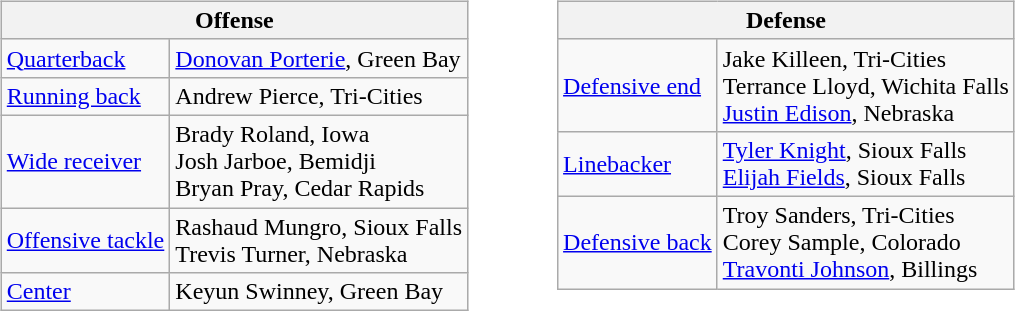<table border=0>
<tr valign="top">
<td><br><table class="wikitable">
<tr>
<th colspan="2">Offense</th>
</tr>
<tr>
<td><a href='#'>Quarterback</a></td>
<td><a href='#'>Donovan Porterie</a>, Green Bay</td>
</tr>
<tr>
<td><a href='#'>Running back</a></td>
<td>Andrew Pierce, Tri-Cities</td>
</tr>
<tr>
<td><a href='#'>Wide receiver</a></td>
<td>Brady Roland, Iowa<br>Josh Jarboe, Bemidji<br>Bryan Pray, Cedar Rapids</td>
</tr>
<tr>
<td><a href='#'>Offensive tackle</a></td>
<td>Rashaud Mungro, Sioux Falls<br>Trevis Turner, Nebraska</td>
</tr>
<tr>
<td><a href='#'>Center</a></td>
<td>Keyun Swinney, Green Bay</td>
</tr>
</table>
</td>
<td style="padding-left:40px;"><br><table class="wikitable">
<tr>
<th colspan="2">Defense</th>
</tr>
<tr>
<td><a href='#'>Defensive end</a></td>
<td>Jake Killeen, Tri-Cities<br>Terrance Lloyd, Wichita Falls<br><a href='#'>Justin Edison</a>, Nebraska</td>
</tr>
<tr>
<td><a href='#'>Linebacker</a></td>
<td><a href='#'>Tyler Knight</a>, Sioux Falls<br><a href='#'>Elijah Fields</a>, Sioux Falls</td>
</tr>
<tr>
<td><a href='#'>Defensive back</a></td>
<td>Troy Sanders, Tri-Cities<br>Corey Sample, Colorado<br><a href='#'>Travonti Johnson</a>, Billings</td>
</tr>
</table>
</td>
</tr>
</table>
